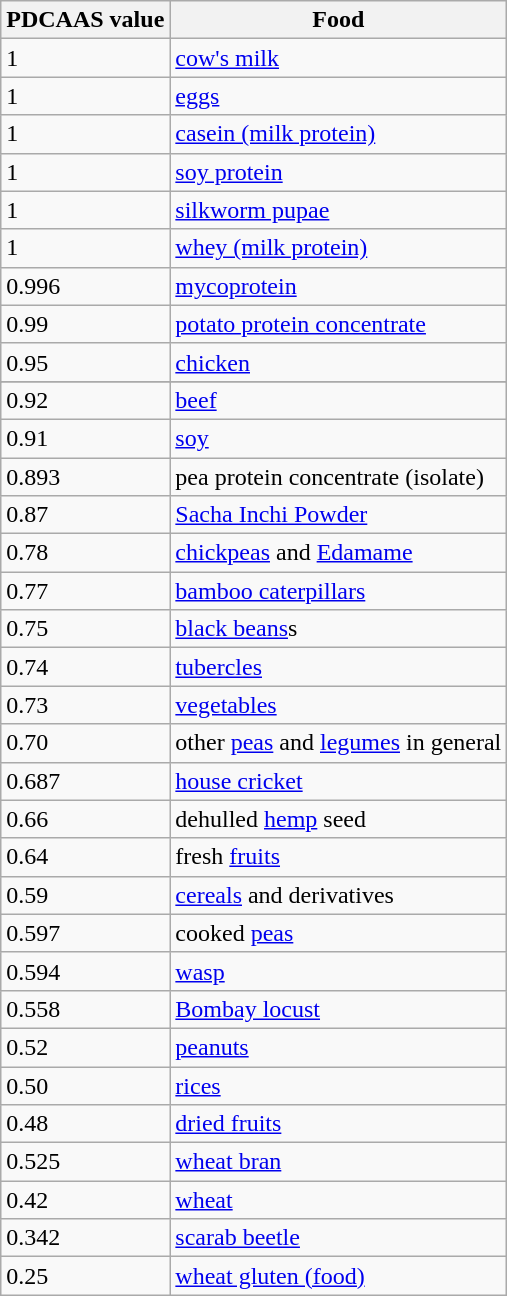<table class="wikitable">
<tr>
<th>PDCAAS value</th>
<th>Food</th>
</tr>
<tr>
<td>1</td>
<td><a href='#'>cow's milk</a></td>
</tr>
<tr>
<td>1</td>
<td><a href='#'>eggs</a></td>
</tr>
<tr>
<td>1</td>
<td><a href='#'>casein (milk protein)</a></td>
</tr>
<tr ---->
<td>1</td>
<td><a href='#'>soy protein</a></td>
</tr>
<tr ---->
<td>1</td>
<td><a href='#'>silkworm pupae</a></td>
</tr>
<tr ---->
<td>1</td>
<td><a href='#'>whey (milk protein)</a></td>
</tr>
<tr ---->
<td>0.996</td>
<td><a href='#'>mycoprotein</a></td>
</tr>
<tr ---->
<td>0.99</td>
<td><a href='#'>potato protein concentrate</a></td>
</tr>
<tr ---->
<td>0.95</td>
<td><a href='#'>chicken</a></td>
</tr>
<tr>
</tr>
<tr ---->
<td>0.92</td>
<td><a href='#'>beef</a></td>
</tr>
<tr>
<td>0.91</td>
<td><a href='#'>soy</a></td>
</tr>
<tr ---->
<td>0.893</td>
<td>pea protein concentrate (isolate)</td>
</tr>
<tr>
<td>0.87</td>
<td><a href='#'>Sacha Inchi Powder</a></td>
</tr>
<tr ---->
<td>0.78</td>
<td><a href='#'>chickpeas</a> and <a href='#'>Edamame</a></td>
</tr>
<tr ---->
<td>0.77</td>
<td><a href='#'>bamboo caterpillars</a></td>
</tr>
<tr ---->
<td>0.75</td>
<td><a href='#'>black beans</a>s</td>
</tr>
<tr>
<td>0.74</td>
<td><a href='#'>tubercles</a></td>
</tr>
<tr ---->
<td>0.73</td>
<td><a href='#'>vegetables</a></td>
</tr>
<tr ---->
<td>0.70</td>
<td>other <a href='#'>peas</a> and <a href='#'>legumes</a> in general</td>
</tr>
<tr>
<td>0.687</td>
<td><a href='#'>house cricket</a></td>
</tr>
<tr ---->
<td>0.66</td>
<td>dehulled <a href='#'>hemp</a> seed</td>
</tr>
<tr ---->
<td>0.64</td>
<td>fresh <a href='#'>fruits</a></td>
</tr>
<tr ---->
<td>0.59</td>
<td><a href='#'>cereals</a> and derivatives</td>
</tr>
<tr ---->
<td>0.597</td>
<td>cooked <a href='#'>peas</a></td>
</tr>
<tr ---->
<td>0.594</td>
<td><a href='#'>wasp</a></td>
</tr>
<tr ---->
<td>0.558</td>
<td><a href='#'>Bombay locust</a></td>
</tr>
<tr ---->
<td>0.52</td>
<td><a href='#'>peanuts</a></td>
</tr>
<tr ---->
<td>0.50</td>
<td><a href='#'>rices</a></td>
</tr>
<tr>
<td>0.48</td>
<td><a href='#'>dried fruits</a></td>
</tr>
<tr>
<td>0.525</td>
<td><a href='#'>wheat bran</a></td>
</tr>
<tr ---->
<td>0.42</td>
<td><a href='#'>wheat</a></td>
</tr>
<tr ---->
<td>0.342</td>
<td><a href='#'>scarab beetle</a></td>
</tr>
<tr ---->
<td>0.25</td>
<td><a href='#'>wheat gluten (food)</a></td>
</tr>
</table>
